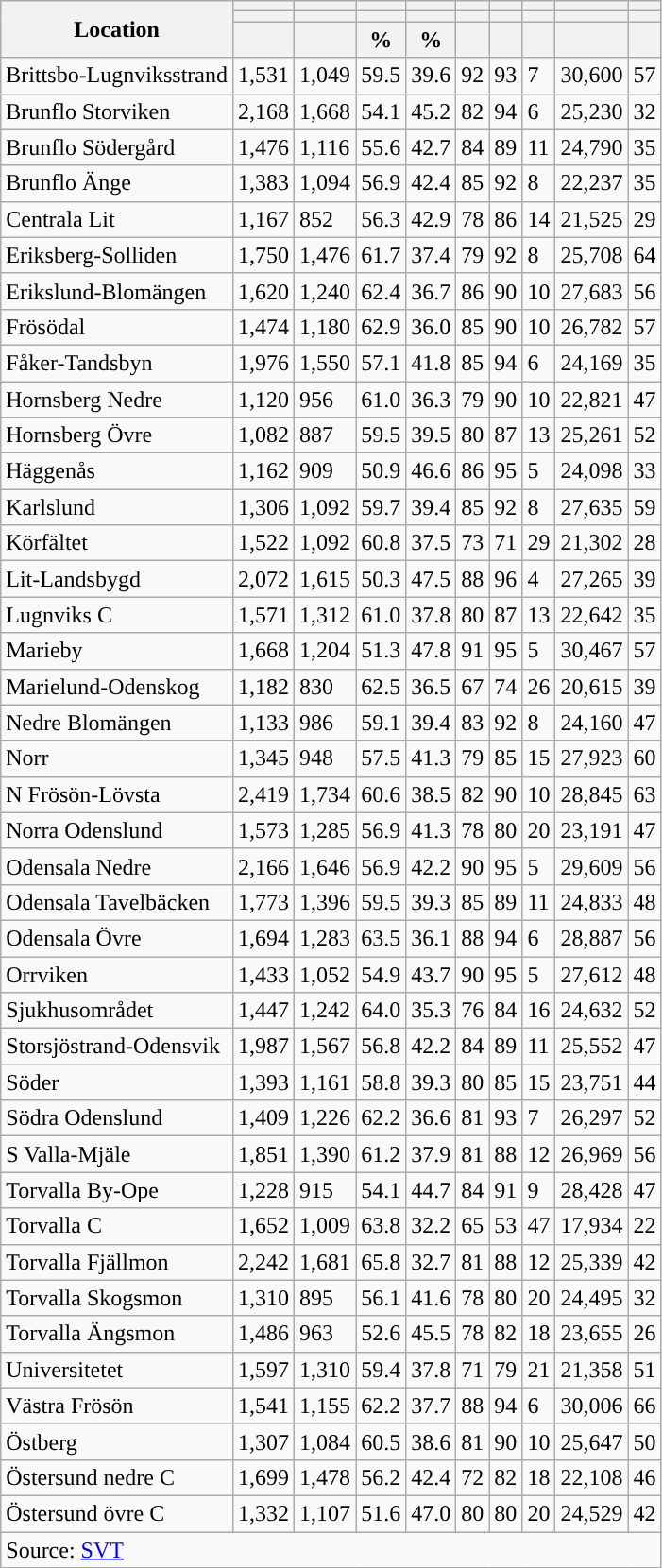<table role="presentation" class="wikitable sortable mw-collapsible mw-collapsed">
<tr>
<th rowspan="3">Location</th>
<th></th>
<th></th>
<th></th>
<th></th>
<th></th>
<th></th>
<th></th>
<th></th>
<th></th>
</tr>
<tr>
<th></th>
<th></th>
<th style="background:"></th>
<th style="background:"></th>
<th></th>
<th></th>
<th></th>
<th></th>
<th></th>
</tr>
<tr>
<th data-sort-type="number"></th>
<th data-sort-type="number"></th>
<th data-sort-type="number">%</th>
<th data-sort-type="number">%</th>
<th data-sort-type="number"></th>
<th data-sort-type="number"></th>
<th data-sort-type="number"></th>
<th data-sort-type="number"></th>
<th data-sort-type="number"></th>
</tr>
<tr>
<td align="left">Brittsbo-Lugnviksstrand</td>
<td>1,531</td>
<td>1,049</td>
<td>59.5</td>
<td>39.6</td>
<td>92</td>
<td>93</td>
<td>7</td>
<td>30,600</td>
<td>57</td>
</tr>
<tr>
<td align="left">Brunflo Storviken</td>
<td>2,168</td>
<td>1,668</td>
<td>54.1</td>
<td>45.2</td>
<td>82</td>
<td>94</td>
<td>6</td>
<td>25,230</td>
<td>32</td>
</tr>
<tr>
<td align="left">Brunflo Södergård</td>
<td>1,476</td>
<td>1,116</td>
<td>55.6</td>
<td>42.7</td>
<td>84</td>
<td>89</td>
<td>11</td>
<td>24,790</td>
<td>35</td>
</tr>
<tr>
<td align="left">Brunflo Änge</td>
<td>1,383</td>
<td>1,094</td>
<td>56.9</td>
<td>42.4</td>
<td>85</td>
<td>92</td>
<td>8</td>
<td>22,237</td>
<td>35</td>
</tr>
<tr>
<td align="left">Centrala Lit</td>
<td>1,167</td>
<td>852</td>
<td>56.3</td>
<td>42.9</td>
<td>78</td>
<td>86</td>
<td>14</td>
<td>21,525</td>
<td>29</td>
</tr>
<tr>
<td align="left">Eriksberg-Solliden</td>
<td>1,750</td>
<td>1,476</td>
<td>61.7</td>
<td>37.4</td>
<td>79</td>
<td>92</td>
<td>8</td>
<td>25,708</td>
<td>64</td>
</tr>
<tr>
<td align="left">Erikslund-Blomängen</td>
<td>1,620</td>
<td>1,240</td>
<td>62.4</td>
<td>36.7</td>
<td>86</td>
<td>90</td>
<td>10</td>
<td>27,683</td>
<td>56</td>
</tr>
<tr>
<td align="left">Frösödal</td>
<td>1,474</td>
<td>1,180</td>
<td>62.9</td>
<td>36.0</td>
<td>85</td>
<td>90</td>
<td>10</td>
<td>26,782</td>
<td>57</td>
</tr>
<tr>
<td align="left">Fåker-Tandsbyn</td>
<td>1,976</td>
<td>1,550</td>
<td>57.1</td>
<td>41.8</td>
<td>85</td>
<td>94</td>
<td>6</td>
<td>24,169</td>
<td>35</td>
</tr>
<tr>
<td align="left">Hornsberg Nedre</td>
<td>1,120</td>
<td>956</td>
<td>61.0</td>
<td>36.3</td>
<td>79</td>
<td>90</td>
<td>10</td>
<td>22,821</td>
<td>47</td>
</tr>
<tr>
<td align="left">Hornsberg Övre</td>
<td>1,082</td>
<td>887</td>
<td>59.5</td>
<td>39.5</td>
<td>80</td>
<td>87</td>
<td>13</td>
<td>25,261</td>
<td>52</td>
</tr>
<tr>
<td align="left">Häggenås</td>
<td>1,162</td>
<td>909</td>
<td>50.9</td>
<td>46.6</td>
<td>86</td>
<td>95</td>
<td>5</td>
<td>24,098</td>
<td>33</td>
</tr>
<tr>
<td align="left">Karlslund</td>
<td>1,306</td>
<td>1,092</td>
<td>59.7</td>
<td>39.4</td>
<td>85</td>
<td>92</td>
<td>8</td>
<td>27,635</td>
<td>59</td>
</tr>
<tr>
<td align="left">Körfältet</td>
<td>1,522</td>
<td>1,092</td>
<td>60.8</td>
<td>37.5</td>
<td>73</td>
<td>71</td>
<td>29</td>
<td>21,302</td>
<td>28</td>
</tr>
<tr>
<td align="left">Lit-Landsbygd</td>
<td>2,072</td>
<td>1,615</td>
<td>50.3</td>
<td>47.5</td>
<td>88</td>
<td>96</td>
<td>4</td>
<td>27,265</td>
<td>39</td>
</tr>
<tr>
<td align="left">Lugnviks C</td>
<td>1,571</td>
<td>1,312</td>
<td>61.0</td>
<td>37.8</td>
<td>80</td>
<td>87</td>
<td>13</td>
<td>22,642</td>
<td>35</td>
</tr>
<tr>
<td align="left">Marieby</td>
<td>1,668</td>
<td>1,204</td>
<td>51.3</td>
<td>47.8</td>
<td>91</td>
<td>95</td>
<td>5</td>
<td>30,467</td>
<td>57</td>
</tr>
<tr>
<td align="left">Marielund-Odenskog</td>
<td>1,182</td>
<td>830</td>
<td>62.5</td>
<td>36.5</td>
<td>67</td>
<td>74</td>
<td>26</td>
<td>20,615</td>
<td>39</td>
</tr>
<tr>
<td align="left">Nedre Blomängen</td>
<td>1,133</td>
<td>986</td>
<td>59.1</td>
<td>39.4</td>
<td>83</td>
<td>92</td>
<td>8</td>
<td>24,160</td>
<td>47</td>
</tr>
<tr>
<td align="left">Norr</td>
<td>1,345</td>
<td>948</td>
<td>57.5</td>
<td>41.3</td>
<td>79</td>
<td>85</td>
<td>15</td>
<td>27,923</td>
<td>60</td>
</tr>
<tr>
<td align="left">N Frösön-Lövsta</td>
<td>2,419</td>
<td>1,734</td>
<td>60.6</td>
<td>38.5</td>
<td>82</td>
<td>90</td>
<td>10</td>
<td>28,845</td>
<td>63</td>
</tr>
<tr>
<td align="left">Norra Odenslund</td>
<td>1,573</td>
<td>1,285</td>
<td>56.9</td>
<td>41.3</td>
<td>78</td>
<td>80</td>
<td>20</td>
<td>23,191</td>
<td>47</td>
</tr>
<tr>
<td align="left">Odensala Nedre</td>
<td>2,166</td>
<td>1,646</td>
<td>56.9</td>
<td>42.2</td>
<td>90</td>
<td>95</td>
<td>5</td>
<td>29,609</td>
<td>56</td>
</tr>
<tr>
<td align="left">Odensala Tavelbäcken</td>
<td>1,773</td>
<td>1,396</td>
<td>59.5</td>
<td>39.3</td>
<td>85</td>
<td>89</td>
<td>11</td>
<td>24,833</td>
<td>48</td>
</tr>
<tr>
<td align="left">Odensala Övre</td>
<td>1,694</td>
<td>1,283</td>
<td>63.5</td>
<td>36.1</td>
<td>88</td>
<td>94</td>
<td>6</td>
<td>28,887</td>
<td>56</td>
</tr>
<tr>
<td align="left">Orrviken</td>
<td>1,433</td>
<td>1,052</td>
<td>54.9</td>
<td>43.7</td>
<td>90</td>
<td>95</td>
<td>5</td>
<td>27,612</td>
<td>48</td>
</tr>
<tr>
<td align="left">Sjukhusområdet</td>
<td>1,447</td>
<td>1,242</td>
<td>64.0</td>
<td>35.3</td>
<td>76</td>
<td>84</td>
<td>16</td>
<td>24,632</td>
<td>52</td>
</tr>
<tr>
<td align="left">Storsjöstrand-Odensvik</td>
<td>1,987</td>
<td>1,567</td>
<td>56.8</td>
<td>42.2</td>
<td>84</td>
<td>89</td>
<td>11</td>
<td>25,552</td>
<td>47</td>
</tr>
<tr>
<td align="left">Söder</td>
<td>1,393</td>
<td>1,161</td>
<td>58.8</td>
<td>39.3</td>
<td>80</td>
<td>85</td>
<td>15</td>
<td>23,751</td>
<td>44</td>
</tr>
<tr>
<td align="left">Södra Odenslund</td>
<td>1,409</td>
<td>1,226</td>
<td>62.2</td>
<td>36.6</td>
<td>81</td>
<td>93</td>
<td>7</td>
<td>26,297</td>
<td>52</td>
</tr>
<tr>
<td align="left">S Valla-Mjäle</td>
<td>1,851</td>
<td>1,390</td>
<td>61.2</td>
<td>37.9</td>
<td>81</td>
<td>88</td>
<td>12</td>
<td>26,969</td>
<td>56</td>
</tr>
<tr>
<td align="left">Torvalla By-Ope</td>
<td>1,228</td>
<td>915</td>
<td>54.1</td>
<td>44.7</td>
<td>84</td>
<td>91</td>
<td>9</td>
<td>28,428</td>
<td>47</td>
</tr>
<tr>
<td align="left">Torvalla C</td>
<td>1,652</td>
<td>1,009</td>
<td>63.8</td>
<td>32.2</td>
<td>65</td>
<td>53</td>
<td>47</td>
<td>17,934</td>
<td>22</td>
</tr>
<tr>
<td align="left">Torvalla Fjällmon</td>
<td>2,242</td>
<td>1,681</td>
<td>65.8</td>
<td>32.7</td>
<td>81</td>
<td>88</td>
<td>12</td>
<td>25,339</td>
<td>42</td>
</tr>
<tr>
<td align="left">Torvalla Skogsmon</td>
<td>1,310</td>
<td>895</td>
<td>56.1</td>
<td>41.6</td>
<td>78</td>
<td>80</td>
<td>20</td>
<td>24,495</td>
<td>32</td>
</tr>
<tr>
<td align="left">Torvalla Ängsmon</td>
<td>1,486</td>
<td>963</td>
<td>52.6</td>
<td>45.5</td>
<td>78</td>
<td>82</td>
<td>18</td>
<td>23,655</td>
<td>26</td>
</tr>
<tr>
<td align="left">Universitetet</td>
<td>1,597</td>
<td>1,310</td>
<td>59.4</td>
<td>37.8</td>
<td>71</td>
<td>79</td>
<td>21</td>
<td>21,358</td>
<td>51</td>
</tr>
<tr>
<td align="left">Västra Frösön</td>
<td>1,541</td>
<td>1,155</td>
<td>62.2</td>
<td>37.7</td>
<td>88</td>
<td>94</td>
<td>6</td>
<td>30,006</td>
<td>66</td>
</tr>
<tr>
<td align="left">Östberg</td>
<td>1,307</td>
<td>1,084</td>
<td>60.5</td>
<td>38.6</td>
<td>81</td>
<td>90</td>
<td>10</td>
<td>25,647</td>
<td>50</td>
</tr>
<tr>
<td align="left">Östersund nedre C</td>
<td>1,699</td>
<td>1,478</td>
<td>56.2</td>
<td>42.4</td>
<td>72</td>
<td>82</td>
<td>18</td>
<td>22,108</td>
<td>46</td>
</tr>
<tr>
<td align="left">Östersund övre C</td>
<td>1,332</td>
<td>1,107</td>
<td>51.6</td>
<td>47.0</td>
<td>80</td>
<td>80</td>
<td>20</td>
<td>24,529</td>
<td>42</td>
</tr>
<tr>
<td colspan="10" align="left">Source: <a href='#'>SVT</a></td>
</tr>
</table>
